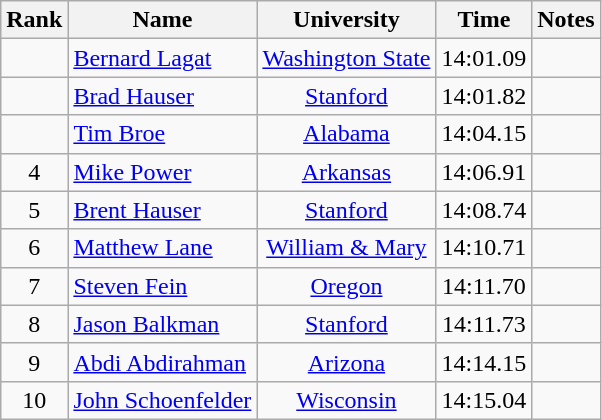<table class="wikitable sortable" style="text-align:center">
<tr>
<th>Rank</th>
<th>Name</th>
<th>University</th>
<th>Time</th>
<th>Notes</th>
</tr>
<tr>
<td></td>
<td align=left><a href='#'>Bernard Lagat</a></td>
<td><a href='#'>Washington State</a></td>
<td>14:01.09</td>
<td></td>
</tr>
<tr>
<td></td>
<td align=left><a href='#'>Brad Hauser</a></td>
<td><a href='#'>Stanford</a></td>
<td>14:01.82</td>
<td></td>
</tr>
<tr>
<td></td>
<td align=left><a href='#'>Tim Broe</a></td>
<td><a href='#'>Alabama</a></td>
<td>14:04.15</td>
<td></td>
</tr>
<tr>
<td>4</td>
<td align=left><a href='#'>Mike Power</a> </td>
<td><a href='#'>Arkansas</a></td>
<td>14:06.91</td>
<td></td>
</tr>
<tr>
<td>5</td>
<td align=left><a href='#'>Brent Hauser</a></td>
<td><a href='#'>Stanford</a></td>
<td>14:08.74</td>
<td></td>
</tr>
<tr>
<td>6</td>
<td align=left><a href='#'>Matthew Lane</a></td>
<td><a href='#'>William & Mary</a></td>
<td>14:10.71</td>
<td></td>
</tr>
<tr>
<td>7</td>
<td align=left><a href='#'>Steven Fein</a></td>
<td><a href='#'>Oregon</a></td>
<td>14:11.70</td>
<td></td>
</tr>
<tr>
<td>8</td>
<td align=left><a href='#'>Jason Balkman</a></td>
<td><a href='#'>Stanford</a></td>
<td>14:11.73</td>
<td></td>
</tr>
<tr>
<td>9</td>
<td align=left><a href='#'>Abdi Abdirahman</a></td>
<td><a href='#'>Arizona</a></td>
<td>14:14.15</td>
<td></td>
</tr>
<tr>
<td>10</td>
<td align=left><a href='#'>John Schoenfelder</a></td>
<td><a href='#'>Wisconsin</a></td>
<td>14:15.04</td>
<td></td>
</tr>
</table>
